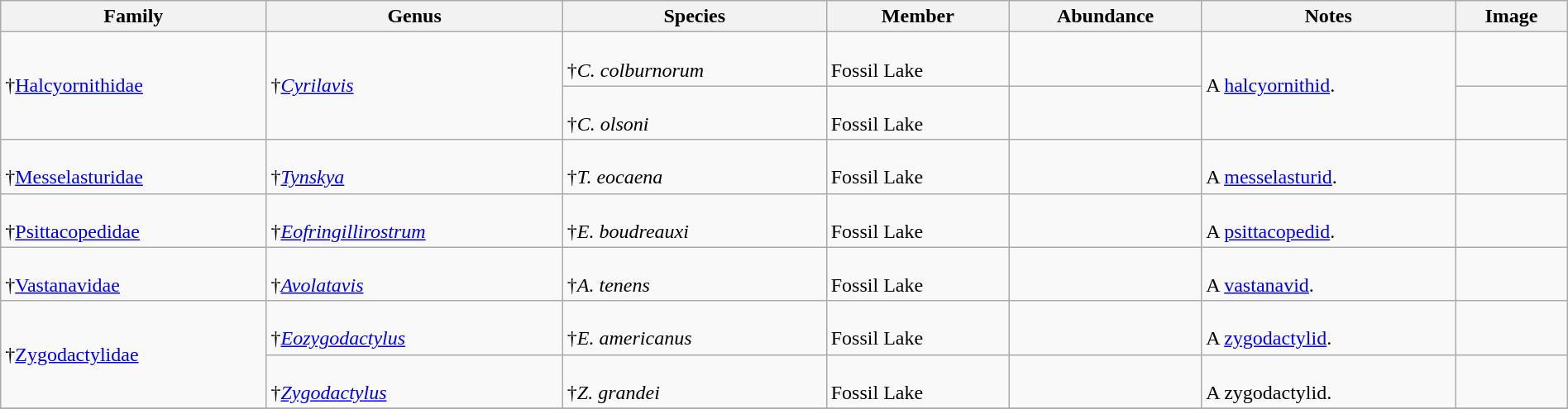<table class="wikitable" style="margin:auto;width:100%;">
<tr>
<th>Family</th>
<th>Genus</th>
<th>Species</th>
<th>Member</th>
<th>Abundance</th>
<th>Notes</th>
<th>Image</th>
</tr>
<tr>
<td rowspan=2>†<a href='#'>Halcyornithidae</a></td>
<td rowspan=2>†<em><a href='#'>Cyrilavis</a></em></td>
<td><br>†<em>C. colburnorum</em></td>
<td><br>Fossil Lake</td>
<td></td>
<td rowspan=2>A <a href='#'>halcyornithid</a>.</td>
<td><br></td>
</tr>
<tr>
<td><br>†<em>C. olsoni</em></td>
<td><br>Fossil Lake</td>
<td></td>
<td></td>
</tr>
<tr>
<td><br>†<a href='#'>Messelasturidae</a></td>
<td><br>†<em><a href='#'>Tynskya</a></em></td>
<td><br>†<em>T. eocaena</em></td>
<td><br>Fossil Lake</td>
<td></td>
<td><br>A <a href='#'>messelasturid</a>.</td>
<td><br></td>
</tr>
<tr>
<td><br>†<a href='#'>Psittacopedidae</a></td>
<td><br>†<em><a href='#'>Eofringillirostrum</a></em></td>
<td><br>†<em>E. boudreauxi</em></td>
<td><br>Fossil Lake</td>
<td></td>
<td><br>A <a href='#'>psittacopedid</a>.</td>
<td></td>
</tr>
<tr>
<td><br>†<a href='#'>Vastanavidae</a></td>
<td><br>†<em><a href='#'>Avolatavis</a></em></td>
<td><br>†<em>A. tenens</em></td>
<td><br>Fossil Lake</td>
<td></td>
<td><br>A <a href='#'>vastanavid</a>.</td>
<td></td>
</tr>
<tr>
<td rowspan=2>†<a href='#'>Zygodactylidae</a></td>
<td><br>†<em><a href='#'>Eozygodactylus</a></em></td>
<td><br>†<em>E. americanus</em></td>
<td><br>Fossil Lake</td>
<td></td>
<td><br>A <a href='#'>zygodactylid</a>.</td>
<td><br></td>
</tr>
<tr>
<td><br>†<em><a href='#'>Zygodactylus</a></em></td>
<td><br>†<em>Z. grandei</em></td>
<td><br>Fossil Lake</td>
<td></td>
<td><br>A zygodactylid.</td>
<td><br></td>
</tr>
<tr>
</tr>
</table>
